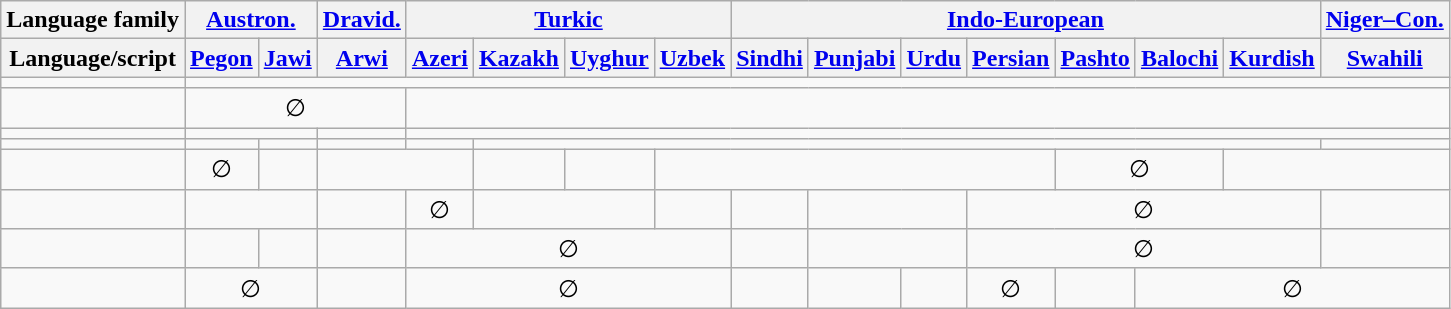<table class="wikitable">
<tr>
<th>Language family</th>
<th colspan="2"><a href='#'>Austron.</a></th>
<th><a href='#'>Dravid.</a></th>
<th colspan="4"><a href='#'>Turkic</a></th>
<th colspan="7"><a href='#'>Indo-European</a></th>
<th><a href='#'>Niger–Con.</a></th>
</tr>
<tr>
<th>Language/script</th>
<th><a href='#'>Pegon</a></th>
<th><a href='#'>Jawi</a></th>
<th><a href='#'>Arwi</a></th>
<th><a href='#'>Azeri</a></th>
<th><a href='#'>Kazakh</a></th>
<th><a href='#'>Uyghur</a></th>
<th><a href='#'>Uzbek</a></th>
<th><a href='#'>Sindhi</a></th>
<th><a href='#'>Punjabi</a></th>
<th><a href='#'>Urdu</a></th>
<th><a href='#'>Persian</a></th>
<th><a href='#'>Pashto</a></th>
<th><a href='#'>Balochi</a></th>
<th><a href='#'>Kurdish</a></th>
<th><a href='#'>Swahili</a></th>
</tr>
<tr style="text-align:center;">
<td></td>
<td colspan="15"><big></big></td>
</tr>
<tr style="text-align:center;">
<td></td>
<td colspan="3">∅</td>
<td colspan="12"><big></big></td>
</tr>
<tr style="text-align:center;">
<td></td>
<td colspan="2"><big></big></td>
<td><big></big></td>
<td colspan="12"><big></big></td>
</tr>
<tr style="text-align:center;">
<td></td>
<td><big></big></td>
<td><big></big></td>
<td><big></big></td>
<td><big></big></td>
<td colspan="10"><big></big></td>
<td><big></big></td>
</tr>
<tr style="text-align:center;">
<td></td>
<td>∅</td>
<td><big></big></td>
<td colspan="2"><big></big></td>
<td><big></big></td>
<td><big></big></td>
<td colspan="5"><big></big></td>
<td colspan="2">∅</td>
<td colspan="2"><big></big></td>
</tr>
<tr style="text-align:center;">
<td></td>
<td colspan="2"><big></big></td>
<td><big></big></td>
<td>∅</td>
<td colspan="2"><big></big></td>
<td><big></big></td>
<td><big></big></td>
<td colspan="2"><big></big></td>
<td colspan="4">∅</td>
<td><big></big></td>
</tr>
<tr style="text-align:center;">
<td></td>
<td><big></big></td>
<td><big></big></td>
<td><big></big></td>
<td colspan="4">∅</td>
<td><big></big></td>
<td colspan="2"><big></big></td>
<td colspan="4">∅</td>
<td><big></big></td>
</tr>
<tr style="text-align:center;">
<td></td>
<td colspan="2">∅</td>
<td><big></big></td>
<td colspan="4">∅</td>
<td><big></big></td>
<td><big></big></td>
<td><big></big></td>
<td>∅</td>
<td><big></big></td>
<td colspan="3">∅</td>
</tr>
</table>
